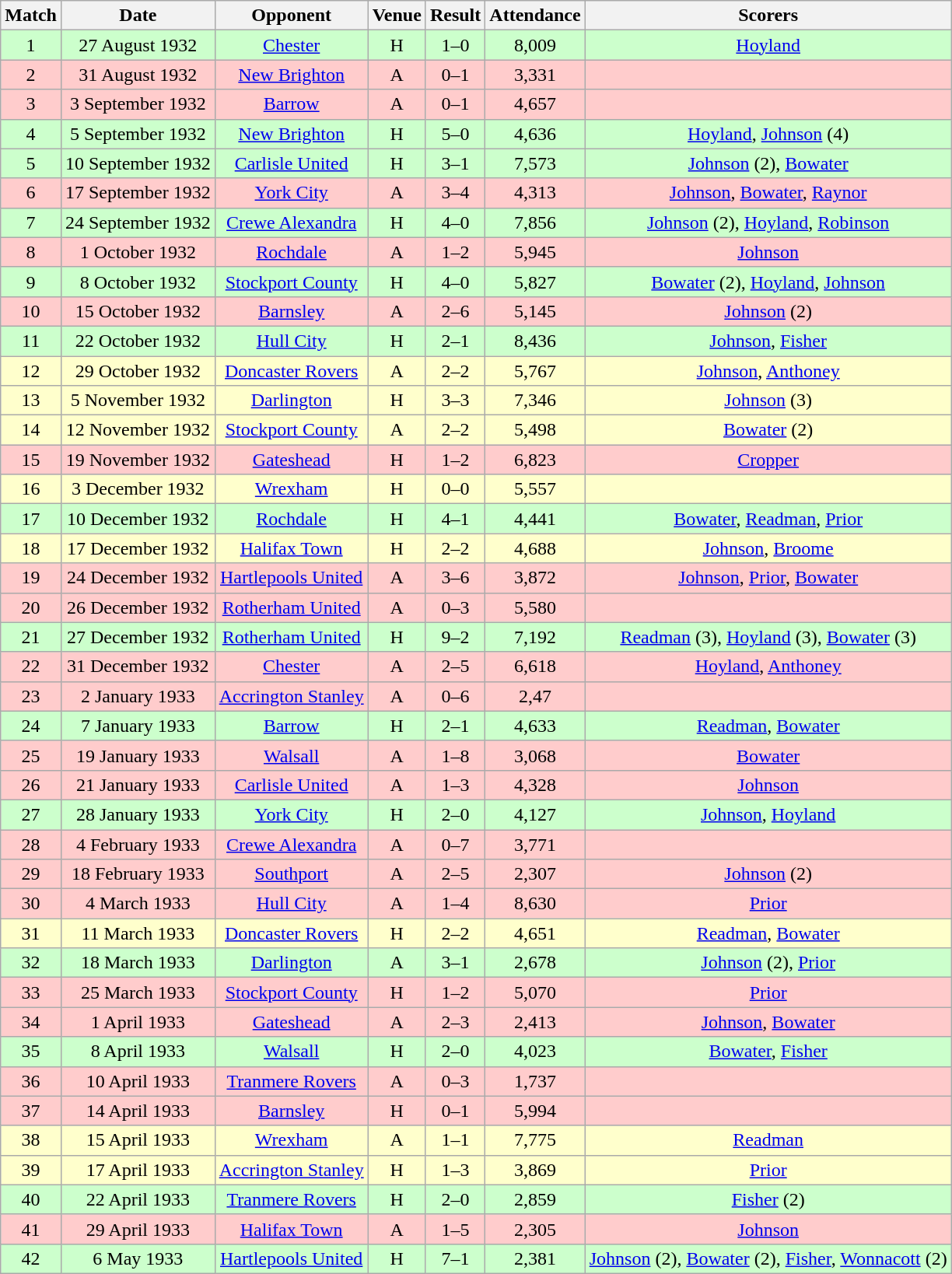<table class="wikitable" style="font-size:100%; text-align:center">
<tr>
<th>Match</th>
<th>Date</th>
<th>Opponent</th>
<th>Venue</th>
<th>Result</th>
<th>Attendance</th>
<th>Scorers</th>
</tr>
<tr style="background: #CCFFCC;">
<td>1</td>
<td>27 August 1932</td>
<td><a href='#'>Chester</a></td>
<td>H</td>
<td>1–0</td>
<td>8,009</td>
<td><a href='#'>Hoyland</a></td>
</tr>
<tr style="background: #FFCCCC;">
<td>2</td>
<td>31 August 1932</td>
<td><a href='#'>New Brighton</a></td>
<td>A</td>
<td>0–1</td>
<td>3,331</td>
<td></td>
</tr>
<tr style="background: #FFCCCC;">
<td>3</td>
<td>3 September 1932</td>
<td><a href='#'>Barrow</a></td>
<td>A</td>
<td>0–1</td>
<td>4,657</td>
<td></td>
</tr>
<tr style="background: #CCFFCC;">
<td>4</td>
<td>5 September 1932</td>
<td><a href='#'>New Brighton</a></td>
<td>H</td>
<td>5–0</td>
<td>4,636</td>
<td><a href='#'>Hoyland</a>, <a href='#'>Johnson</a> (4)</td>
</tr>
<tr style="background: #CCFFCC;">
<td>5</td>
<td>10 September 1932</td>
<td><a href='#'>Carlisle United</a></td>
<td>H</td>
<td>3–1</td>
<td>7,573</td>
<td><a href='#'>Johnson</a> (2), <a href='#'>Bowater</a></td>
</tr>
<tr style="background: #FFCCCC;">
<td>6</td>
<td>17 September 1932</td>
<td><a href='#'>York City</a></td>
<td>A</td>
<td>3–4</td>
<td>4,313</td>
<td><a href='#'>Johnson</a>, <a href='#'>Bowater</a>, <a href='#'>Raynor</a></td>
</tr>
<tr style="background: #CCFFCC;">
<td>7</td>
<td>24 September 1932</td>
<td><a href='#'>Crewe Alexandra</a></td>
<td>H</td>
<td>4–0</td>
<td>7,856</td>
<td><a href='#'>Johnson</a> (2), <a href='#'>Hoyland</a>, <a href='#'>Robinson</a></td>
</tr>
<tr style="background: #FFCCCC;">
<td>8</td>
<td>1 October 1932</td>
<td><a href='#'>Rochdale</a></td>
<td>A</td>
<td>1–2</td>
<td>5,945</td>
<td><a href='#'>Johnson</a></td>
</tr>
<tr style="background: #CCFFCC;">
<td>9</td>
<td>8 October 1932</td>
<td><a href='#'>Stockport County</a></td>
<td>H</td>
<td>4–0</td>
<td>5,827</td>
<td><a href='#'>Bowater</a> (2), <a href='#'>Hoyland</a>, <a href='#'>Johnson</a></td>
</tr>
<tr style="background: #FFCCCC;">
<td>10</td>
<td>15 October 1932</td>
<td><a href='#'>Barnsley</a></td>
<td>A</td>
<td>2–6</td>
<td>5,145</td>
<td><a href='#'>Johnson</a> (2)</td>
</tr>
<tr style="background: #CCFFCC;">
<td>11</td>
<td>22 October 1932</td>
<td><a href='#'>Hull City</a></td>
<td>H</td>
<td>2–1</td>
<td>8,436</td>
<td><a href='#'>Johnson</a>, <a href='#'>Fisher</a></td>
</tr>
<tr style="background: #FFFFCC;">
<td>12</td>
<td>29 October 1932</td>
<td><a href='#'>Doncaster Rovers</a></td>
<td>A</td>
<td>2–2</td>
<td>5,767</td>
<td><a href='#'>Johnson</a>, <a href='#'>Anthoney</a></td>
</tr>
<tr style="background: #FFFFCC;">
<td>13</td>
<td>5 November 1932</td>
<td><a href='#'>Darlington</a></td>
<td>H</td>
<td>3–3</td>
<td>7,346</td>
<td><a href='#'>Johnson</a> (3)</td>
</tr>
<tr style="background: #FFFFCC;">
<td>14</td>
<td>12 November 1932</td>
<td><a href='#'>Stockport County</a></td>
<td>A</td>
<td>2–2</td>
<td>5,498</td>
<td><a href='#'>Bowater</a> (2)</td>
</tr>
<tr style="background: #FFCCCC;">
<td>15</td>
<td>19 November 1932</td>
<td><a href='#'>Gateshead</a></td>
<td>H</td>
<td>1–2</td>
<td>6,823</td>
<td><a href='#'>Cropper</a></td>
</tr>
<tr style="background: #FFFFCC;">
<td>16</td>
<td>3 December 1932</td>
<td><a href='#'>Wrexham</a></td>
<td>H</td>
<td>0–0</td>
<td>5,557</td>
<td></td>
</tr>
<tr style="background: #CCFFCC;">
<td>17</td>
<td>10 December 1932</td>
<td><a href='#'>Rochdale</a></td>
<td>H</td>
<td>4–1</td>
<td>4,441</td>
<td><a href='#'>Bowater</a>, <a href='#'>Readman</a>, <a href='#'>Prior</a></td>
</tr>
<tr style="background: #FFFFCC;">
<td>18</td>
<td>17 December 1932</td>
<td><a href='#'>Halifax Town</a></td>
<td>H</td>
<td>2–2</td>
<td>4,688</td>
<td><a href='#'>Johnson</a>, <a href='#'>Broome</a></td>
</tr>
<tr style="background: #FFCCCC;">
<td>19</td>
<td>24 December 1932</td>
<td><a href='#'>Hartlepools United</a></td>
<td>A</td>
<td>3–6</td>
<td>3,872</td>
<td><a href='#'>Johnson</a>, <a href='#'>Prior</a>, <a href='#'>Bowater</a></td>
</tr>
<tr style="background: #FFCCCC;">
<td>20</td>
<td>26 December 1932</td>
<td><a href='#'>Rotherham United</a></td>
<td>A</td>
<td>0–3</td>
<td>5,580</td>
<td></td>
</tr>
<tr style="background: #CCFFCC;">
<td>21</td>
<td>27 December 1932</td>
<td><a href='#'>Rotherham United</a></td>
<td>H</td>
<td>9–2</td>
<td>7,192</td>
<td><a href='#'>Readman</a> (3), <a href='#'>Hoyland</a> (3), <a href='#'>Bowater</a> (3)</td>
</tr>
<tr style="background: #FFCCCC;">
<td>22</td>
<td>31 December 1932</td>
<td><a href='#'>Chester</a></td>
<td>A</td>
<td>2–5</td>
<td>6,618</td>
<td><a href='#'>Hoyland</a>, <a href='#'>Anthoney</a></td>
</tr>
<tr style="background: #FFCCCC;">
<td>23</td>
<td>2 January 1933</td>
<td><a href='#'>Accrington Stanley</a></td>
<td>A</td>
<td>0–6</td>
<td>2,47</td>
<td></td>
</tr>
<tr style="background: #CCFFCC;">
<td>24</td>
<td>7 January 1933</td>
<td><a href='#'>Barrow</a></td>
<td>H</td>
<td>2–1</td>
<td>4,633</td>
<td><a href='#'>Readman</a>, <a href='#'>Bowater</a></td>
</tr>
<tr style="background: #FFCCCC;">
<td>25</td>
<td>19 January 1933</td>
<td><a href='#'>Walsall</a></td>
<td>A</td>
<td>1–8</td>
<td>3,068</td>
<td><a href='#'>Bowater</a></td>
</tr>
<tr style="background: #FFCCCC;">
<td>26</td>
<td>21 January 1933</td>
<td><a href='#'>Carlisle United</a></td>
<td>A</td>
<td>1–3</td>
<td>4,328</td>
<td><a href='#'>Johnson</a></td>
</tr>
<tr style="background: #CCFFCC;">
<td>27</td>
<td>28 January 1933</td>
<td><a href='#'>York City</a></td>
<td>H</td>
<td>2–0</td>
<td>4,127</td>
<td><a href='#'>Johnson</a>, <a href='#'>Hoyland</a></td>
</tr>
<tr style="background: #FFCCCC;">
<td>28</td>
<td>4 February 1933</td>
<td><a href='#'>Crewe Alexandra</a></td>
<td>A</td>
<td>0–7</td>
<td>3,771</td>
<td></td>
</tr>
<tr style="background: #FFCCCC;">
<td>29</td>
<td>18 February 1933</td>
<td><a href='#'>Southport</a></td>
<td>A</td>
<td>2–5</td>
<td>2,307</td>
<td><a href='#'>Johnson</a> (2)</td>
</tr>
<tr style="background: #FFCCCC;">
<td>30</td>
<td>4 March 1933</td>
<td><a href='#'>Hull City</a></td>
<td>A</td>
<td>1–4</td>
<td>8,630</td>
<td><a href='#'>Prior</a></td>
</tr>
<tr style="background: #FFFFCC;">
<td>31</td>
<td>11 March 1933</td>
<td><a href='#'>Doncaster Rovers</a></td>
<td>H</td>
<td>2–2</td>
<td>4,651</td>
<td><a href='#'>Readman</a>, <a href='#'>Bowater</a></td>
</tr>
<tr style="background: #CCFFCC;">
<td>32</td>
<td>18 March 1933</td>
<td><a href='#'>Darlington</a></td>
<td>A</td>
<td>3–1</td>
<td>2,678</td>
<td><a href='#'>Johnson</a> (2), <a href='#'>Prior</a></td>
</tr>
<tr style="background: #FFCCCC;">
<td>33</td>
<td>25 March 1933</td>
<td><a href='#'>Stockport County</a></td>
<td>H</td>
<td>1–2</td>
<td>5,070</td>
<td><a href='#'>Prior</a></td>
</tr>
<tr style="background: #FFCCCC;">
<td>34</td>
<td>1 April 1933</td>
<td><a href='#'>Gateshead</a></td>
<td>A</td>
<td>2–3</td>
<td>2,413</td>
<td><a href='#'>Johnson</a>, <a href='#'>Bowater</a></td>
</tr>
<tr style="background: #CCFFCC;">
<td>35</td>
<td>8 April 1933</td>
<td><a href='#'>Walsall</a></td>
<td>H</td>
<td>2–0</td>
<td>4,023</td>
<td><a href='#'>Bowater</a>, <a href='#'>Fisher</a></td>
</tr>
<tr style="background: #FFCCCC;">
<td>36</td>
<td>10 April 1933</td>
<td><a href='#'>Tranmere Rovers</a></td>
<td>A</td>
<td>0–3</td>
<td>1,737</td>
<td></td>
</tr>
<tr style="background: #FFCCCC;">
<td>37</td>
<td>14 April 1933</td>
<td><a href='#'>Barnsley</a></td>
<td>H</td>
<td>0–1</td>
<td>5,994</td>
<td></td>
</tr>
<tr style="background: #FFFFCC;">
<td>38</td>
<td>15 April 1933</td>
<td><a href='#'>Wrexham</a></td>
<td>A</td>
<td>1–1</td>
<td>7,775</td>
<td><a href='#'>Readman</a></td>
</tr>
<tr style="background: #FFFFCC;">
<td>39</td>
<td>17 April 1933</td>
<td><a href='#'>Accrington Stanley</a></td>
<td>H</td>
<td>1–3</td>
<td>3,869</td>
<td><a href='#'>Prior</a></td>
</tr>
<tr style="background: #CCFFCC;">
<td>40</td>
<td>22 April 1933</td>
<td><a href='#'>Tranmere Rovers</a></td>
<td>H</td>
<td>2–0</td>
<td>2,859</td>
<td><a href='#'>Fisher</a> (2)</td>
</tr>
<tr style="background: #FFCCCC;">
<td>41</td>
<td>29 April 1933</td>
<td><a href='#'>Halifax Town</a></td>
<td>A</td>
<td>1–5</td>
<td>2,305</td>
<td><a href='#'>Johnson</a></td>
</tr>
<tr style="background: #CCFFCC;">
<td>42</td>
<td>6 May 1933</td>
<td><a href='#'>Hartlepools United</a></td>
<td>H</td>
<td>7–1</td>
<td>2,381</td>
<td><a href='#'>Johnson</a> (2), <a href='#'>Bowater</a> (2), <a href='#'>Fisher</a>, <a href='#'>Wonnacott</a> (2)</td>
</tr>
</table>
